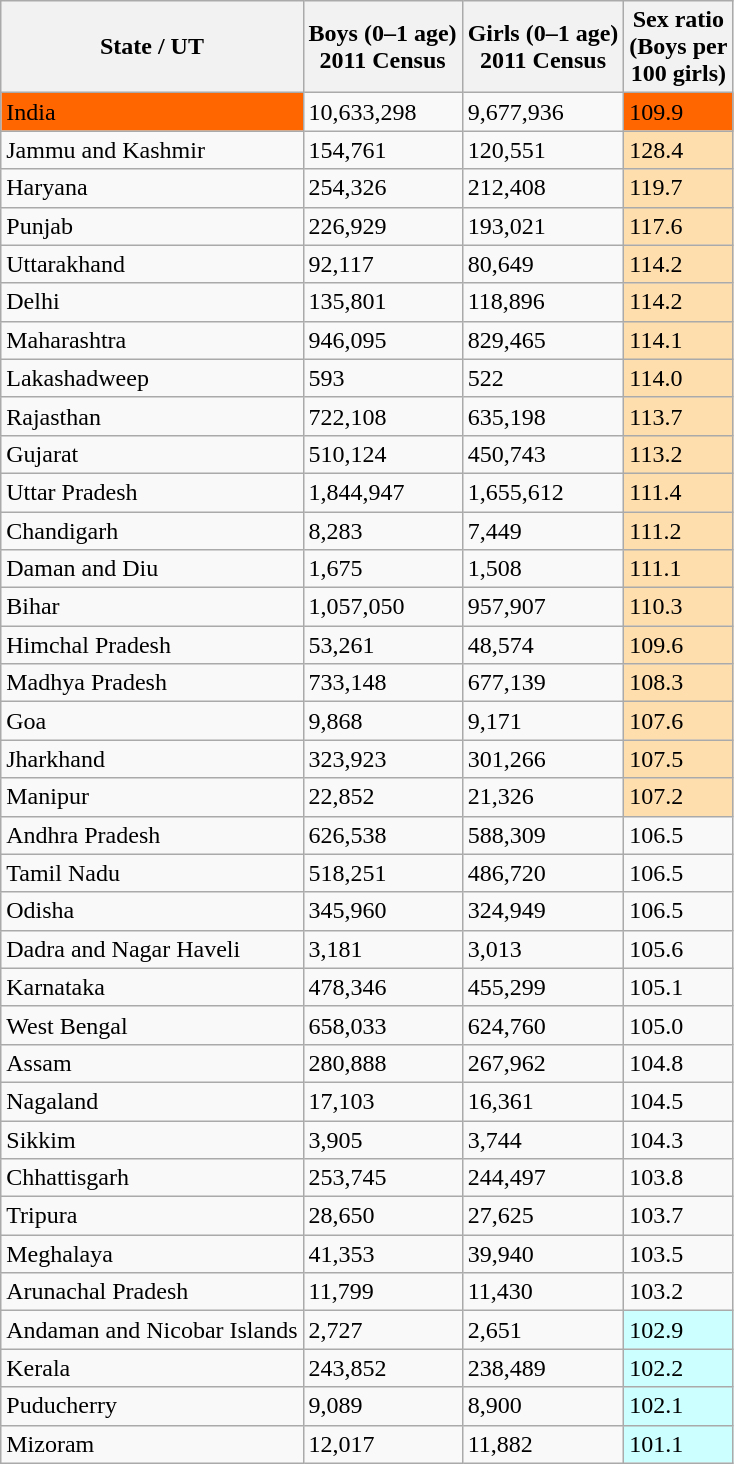<table class="wikitable sortable">
<tr>
<th>State / UT</th>
<th>Boys (0–1 age)<br>2011 Census</th>
<th>Girls (0–1 age)<br>2011 Census</th>
<th>Sex ratio<br>(Boys per<br>100 girls)</th>
</tr>
<tr>
<td style="background: #ff6600;">India</td>
<td align=”center”>10,633,298</td>
<td align=”center”>9,677,936</td>
<td style="background: #ff6600;" align=”center”>109.9</td>
</tr>
<tr>
<td>Jammu and Kashmir</td>
<td align=”center”>154,761</td>
<td align=”center”>120,551</td>
<td style="background: #ffdead;" align=”center”>128.4</td>
</tr>
<tr>
<td>Haryana</td>
<td align=”center”>254,326</td>
<td align=”center”>212,408</td>
<td style="background: #ffdead;" align=”center”>119.7</td>
</tr>
<tr>
<td>Punjab</td>
<td align=”center”>226,929</td>
<td align=”center”>193,021</td>
<td style="background: #ffdead;" align=”center”>117.6</td>
</tr>
<tr>
<td>Uttarakhand</td>
<td align=”center”>92,117</td>
<td align=”center”>80,649</td>
<td style="background: #ffdead;" align=”center”>114.2</td>
</tr>
<tr>
<td>Delhi</td>
<td align="”center”">135,801</td>
<td align=”center”>118,896</td>
<td style="background: #ffdead;" align=”center”>114.2</td>
</tr>
<tr>
<td>Maharashtra</td>
<td align=”center”>946,095</td>
<td align=”center”>829,465</td>
<td style="background: #ffdead;" align=”center”>114.1</td>
</tr>
<tr>
<td>Lakashadweep</td>
<td align=”center”>593</td>
<td align=”center”>522</td>
<td style="background: #ffdead;" align=”center”>114.0</td>
</tr>
<tr>
<td>Rajasthan</td>
<td align=”center”>722,108</td>
<td align=”center”>635,198</td>
<td style="background: #ffdead;" align=”center”>113.7</td>
</tr>
<tr>
<td>Gujarat</td>
<td align=”center”>510,124</td>
<td align=”center”>450,743</td>
<td style="background: #ffdead;" align=”center”>113.2</td>
</tr>
<tr>
<td>Uttar Pradesh</td>
<td align=”center”">1,844,947</td>
<td align=”center”>1,655,612</td>
<td style="background: #ffdead;" align=”center”>111.4</td>
</tr>
<tr>
<td>Chandigarh</td>
<td align=”center”>8,283</td>
<td align=”center”>7,449</td>
<td style="background: #ffdead;" align=”center”>111.2</td>
</tr>
<tr>
<td>Daman and Diu</td>
<td align=”center”>1,675</td>
<td align=”center”>1,508</td>
<td style="background: #ffdead;" align=”center”>111.1</td>
</tr>
<tr>
<td>Bihar</td>
<td align=”center”>1,057,050</td>
<td align=”center”>957,907</td>
<td style="background: #ffdead;" align=”center”>110.3</td>
</tr>
<tr>
<td>Himchal Pradesh</td>
<td align=”center”>53,261</td>
<td align=”center”>48,574</td>
<td style="background: #ffdead;" align=”center”>109.6</td>
</tr>
<tr>
<td>Madhya Pradesh</td>
<td align=”center”>733,148</td>
<td align=”center”>677,139</td>
<td style="background: #ffdead;" align=”center”>108.3</td>
</tr>
<tr>
<td>Goa</td>
<td align=”center”>9,868</td>
<td align=”center”>9,171</td>
<td style="background: #ffdead;" align=”center”>107.6</td>
</tr>
<tr>
<td>Jharkhand</td>
<td align=”center”>323,923</td>
<td align=”center”>301,266</td>
<td style="background: #ffdead;" align=”center”>107.5</td>
</tr>
<tr>
<td>Manipur</td>
<td align=”center”>22,852</td>
<td align=”center”>21,326</td>
<td style="background: #ffdead;" align=”center”>107.2</td>
</tr>
<tr>
<td>Andhra Pradesh</td>
<td align=”center”>626,538</td>
<td align=”center”>588,309</td>
<td align=”center”>106.5</td>
</tr>
<tr>
<td>Tamil Nadu</td>
<td align=”center”>518,251</td>
<td align=”center”>486,720</td>
<td align=”center”>106.5</td>
</tr>
<tr>
<td>Odisha</td>
<td align=”center”>345,960</td>
<td align=”center”>324,949</td>
<td align=”center”>106.5</td>
</tr>
<tr>
<td>Dadra and Nagar Haveli</td>
<td align=”center”>3,181</td>
<td align=”center”>3,013</td>
<td align=”center”>105.6</td>
</tr>
<tr>
<td>Karnataka</td>
<td align=”center”>478,346</td>
<td align=”center”>455,299</td>
<td align=”center”>105.1</td>
</tr>
<tr>
<td>West Bengal</td>
<td align=”center”>658,033</td>
<td align=”center”>624,760</td>
<td align=”center”>105.0</td>
</tr>
<tr>
<td>Assam</td>
<td align=”center”>280,888</td>
<td align=”center”>267,962</td>
<td align=”center”>104.8</td>
</tr>
<tr>
<td>Nagaland</td>
<td align=”center”>17,103</td>
<td align=”center”>16,361</td>
<td align=”center”>104.5</td>
</tr>
<tr>
<td>Sikkim</td>
<td align=”center”>3,905</td>
<td align=”center”>3,744</td>
<td align=”center”>104.3</td>
</tr>
<tr>
<td>Chhattisgarh</td>
<td align=”center”>253,745</td>
<td align=”center”>244,497</td>
<td align=”center”>103.8</td>
</tr>
<tr>
<td>Tripura</td>
<td align=”center”>28,650</td>
<td align=”center”>27,625</td>
<td align=”center”>103.7</td>
</tr>
<tr>
<td>Meghalaya</td>
<td align=”center”>41,353</td>
<td align=”center”>39,940</td>
<td align=”center”>103.5</td>
</tr>
<tr>
<td>Arunachal Pradesh</td>
<td align=”center”>11,799</td>
<td align=”center”>11,430</td>
<td align=”center”>103.2</td>
</tr>
<tr>
<td>Andaman and Nicobar Islands</td>
<td align=”center”>2,727</td>
<td align=”center”>2,651</td>
<td style="background: #ccffff;" align=”center”>102.9</td>
</tr>
<tr>
<td>Kerala</td>
<td align=”center”>243,852</td>
<td align=”center”>238,489</td>
<td style="background: #ccffff;" align=”center”>102.2</td>
</tr>
<tr>
<td>Puducherry</td>
<td align=”center”>9,089</td>
<td align=”center”>8,900</td>
<td style="background: #ccffff;" align=”center”>102.1</td>
</tr>
<tr>
<td>Mizoram</td>
<td align=”center”>12,017</td>
<td align=”center”>11,882</td>
<td style="background: #ccffff;" align=”center”>101.1</td>
</tr>
</table>
